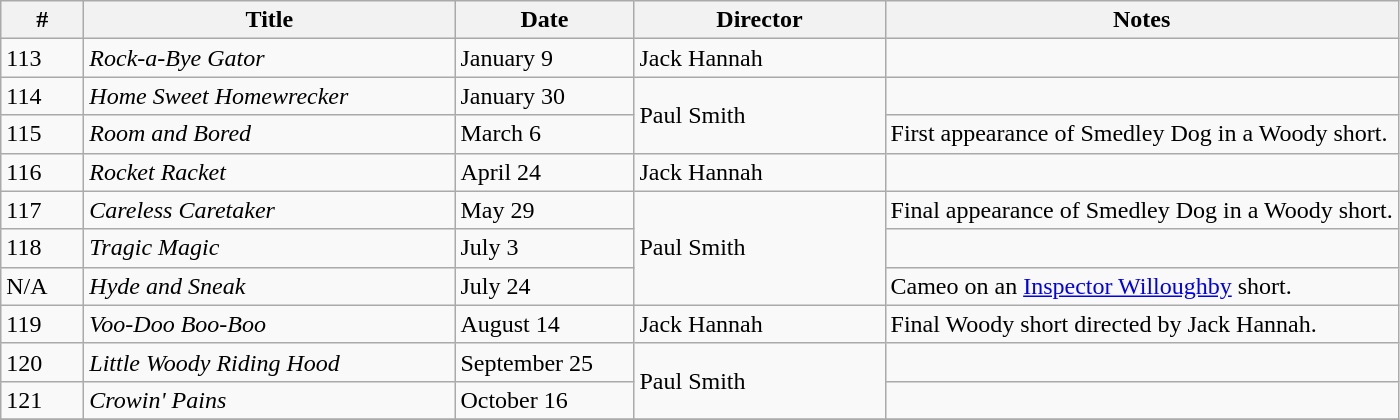<table class="wikitable">
<tr>
<th style="width:3em">#</th>
<th style="width:15em">Title</th>
<th style="width:7em">Date</th>
<th style="width:10em">Director</th>
<th colspan=2>Notes</th>
</tr>
<tr>
<td>113</td>
<td><em>Rock-a-Bye Gator</em></td>
<td>January 9</td>
<td>Jack Hannah</td>
<td></td>
</tr>
<tr>
<td>114</td>
<td><em>Home Sweet Homewrecker</em></td>
<td>January 30</td>
<td rowspan="2">Paul Smith</td>
<td></td>
</tr>
<tr>
<td>115</td>
<td><em>Room and Bored</em></td>
<td>March 6</td>
<td>First appearance of Smedley Dog in a Woody short.</td>
</tr>
<tr>
<td>116</td>
<td><em>Rocket Racket</em></td>
<td>April 24</td>
<td>Jack Hannah</td>
<td></td>
</tr>
<tr>
<td>117</td>
<td><em>Careless Caretaker</em></td>
<td>May 29</td>
<td rowspan="3">Paul Smith</td>
<td>Final appearance of Smedley Dog in a Woody short.</td>
</tr>
<tr>
<td>118</td>
<td><em>Tragic Magic</em></td>
<td>July 3</td>
<td></td>
</tr>
<tr>
<td>N/A</td>
<td><em>Hyde and Sneak</em></td>
<td>July 24</td>
<td>Cameo on an <a href='#'>Inspector Willoughby</a> short.</td>
</tr>
<tr>
<td>119</td>
<td><em>Voo-Doo Boo-Boo</em></td>
<td>August 14</td>
<td>Jack Hannah</td>
<td>Final Woody short directed by Jack Hannah.</td>
</tr>
<tr>
<td>120</td>
<td><em>Little Woody Riding Hood</em></td>
<td>September 25</td>
<td rowspan="2">Paul Smith</td>
<td></td>
</tr>
<tr>
<td>121</td>
<td><em>Crowin' Pains</em></td>
<td>October 16</td>
<td></td>
</tr>
<tr>
</tr>
</table>
